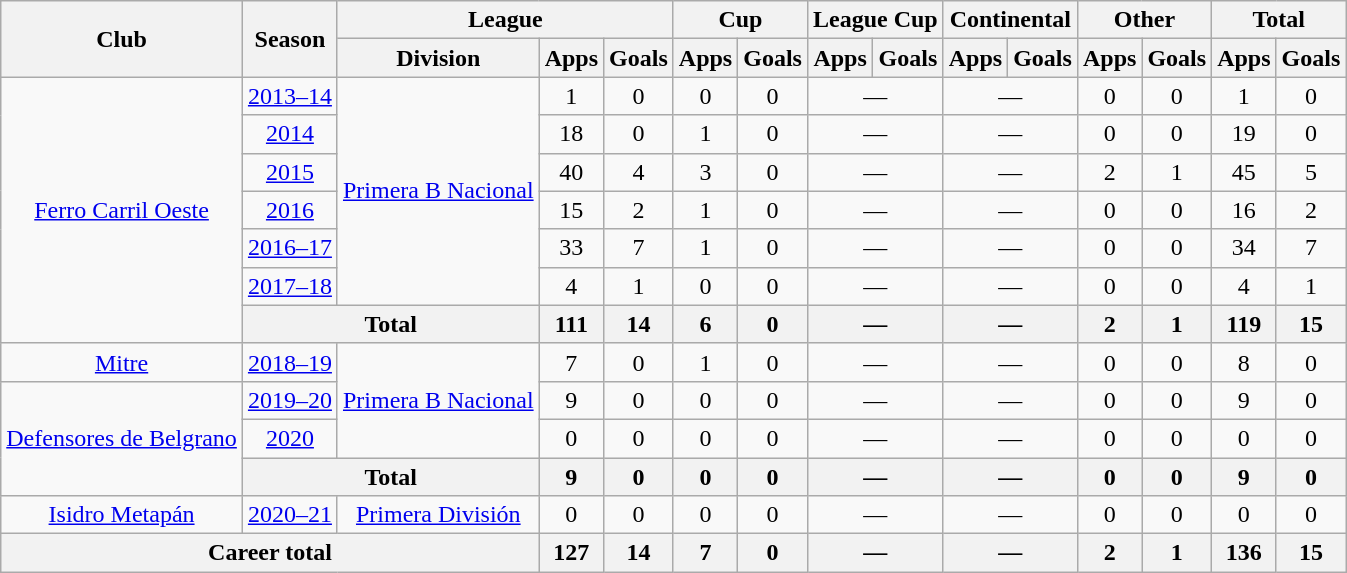<table class="wikitable" style="text-align:center">
<tr>
<th rowspan="2">Club</th>
<th rowspan="2">Season</th>
<th colspan="3">League</th>
<th colspan="2">Cup</th>
<th colspan="2">League Cup</th>
<th colspan="2">Continental</th>
<th colspan="2">Other</th>
<th colspan="2">Total</th>
</tr>
<tr>
<th>Division</th>
<th>Apps</th>
<th>Goals</th>
<th>Apps</th>
<th>Goals</th>
<th>Apps</th>
<th>Goals</th>
<th>Apps</th>
<th>Goals</th>
<th>Apps</th>
<th>Goals</th>
<th>Apps</th>
<th>Goals</th>
</tr>
<tr>
<td rowspan="7"><a href='#'>Ferro Carril Oeste</a></td>
<td><a href='#'>2013–14</a></td>
<td rowspan="6"><a href='#'>Primera B Nacional</a></td>
<td>1</td>
<td>0</td>
<td>0</td>
<td>0</td>
<td colspan="2">—</td>
<td colspan="2">—</td>
<td>0</td>
<td>0</td>
<td>1</td>
<td>0</td>
</tr>
<tr>
<td><a href='#'>2014</a></td>
<td>18</td>
<td>0</td>
<td>1</td>
<td>0</td>
<td colspan="2">—</td>
<td colspan="2">—</td>
<td>0</td>
<td>0</td>
<td>19</td>
<td>0</td>
</tr>
<tr>
<td><a href='#'>2015</a></td>
<td>40</td>
<td>4</td>
<td>3</td>
<td>0</td>
<td colspan="2">—</td>
<td colspan="2">—</td>
<td>2</td>
<td>1</td>
<td>45</td>
<td>5</td>
</tr>
<tr>
<td><a href='#'>2016</a></td>
<td>15</td>
<td>2</td>
<td>1</td>
<td>0</td>
<td colspan="2">—</td>
<td colspan="2">—</td>
<td>0</td>
<td>0</td>
<td>16</td>
<td>2</td>
</tr>
<tr>
<td><a href='#'>2016–17</a></td>
<td>33</td>
<td>7</td>
<td>1</td>
<td>0</td>
<td colspan="2">—</td>
<td colspan="2">—</td>
<td>0</td>
<td>0</td>
<td>34</td>
<td>7</td>
</tr>
<tr>
<td><a href='#'>2017–18</a></td>
<td>4</td>
<td>1</td>
<td>0</td>
<td>0</td>
<td colspan="2">—</td>
<td colspan="2">—</td>
<td>0</td>
<td>0</td>
<td>4</td>
<td>1</td>
</tr>
<tr>
<th colspan="2">Total</th>
<th>111</th>
<th>14</th>
<th>6</th>
<th>0</th>
<th colspan="2">—</th>
<th colspan="2">—</th>
<th>2</th>
<th>1</th>
<th>119</th>
<th>15</th>
</tr>
<tr>
<td rowspan="1"><a href='#'>Mitre</a></td>
<td><a href='#'>2018–19</a></td>
<td rowspan="3"><a href='#'>Primera B Nacional</a></td>
<td>7</td>
<td>0</td>
<td>1</td>
<td>0</td>
<td colspan="2">—</td>
<td colspan="2">—</td>
<td>0</td>
<td>0</td>
<td>8</td>
<td>0</td>
</tr>
<tr>
<td rowspan="3"><a href='#'>Defensores de Belgrano</a></td>
<td><a href='#'>2019–20</a></td>
<td>9</td>
<td>0</td>
<td>0</td>
<td>0</td>
<td colspan="2">—</td>
<td colspan="2">—</td>
<td>0</td>
<td>0</td>
<td>9</td>
<td>0</td>
</tr>
<tr>
<td><a href='#'>2020</a></td>
<td>0</td>
<td>0</td>
<td>0</td>
<td>0</td>
<td colspan="2">—</td>
<td colspan="2">—</td>
<td>0</td>
<td>0</td>
<td>0</td>
<td>0</td>
</tr>
<tr>
<th colspan="2">Total</th>
<th>9</th>
<th>0</th>
<th>0</th>
<th>0</th>
<th colspan="2">—</th>
<th colspan="2">—</th>
<th>0</th>
<th>0</th>
<th>9</th>
<th>0</th>
</tr>
<tr>
<td rowspan="1"><a href='#'>Isidro Metapán</a></td>
<td><a href='#'>2020–21</a></td>
<td rowspan="1"><a href='#'>Primera División</a></td>
<td>0</td>
<td>0</td>
<td>0</td>
<td>0</td>
<td colspan="2">—</td>
<td colspan="2">—</td>
<td>0</td>
<td>0</td>
<td>0</td>
<td>0</td>
</tr>
<tr>
<th colspan="3">Career total</th>
<th>127</th>
<th>14</th>
<th>7</th>
<th>0</th>
<th colspan="2">—</th>
<th colspan="2">—</th>
<th>2</th>
<th>1</th>
<th>136</th>
<th>15</th>
</tr>
</table>
